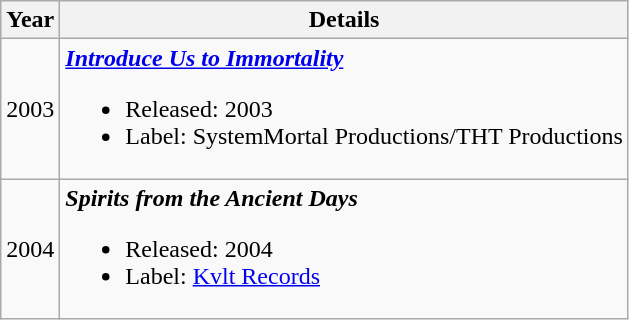<table class="wikitable">
<tr>
<th>Year</th>
<th>Details</th>
</tr>
<tr>
<td>2003</td>
<td><strong><em><a href='#'>Introduce Us to Immortality</a></em></strong><br><ul><li>Released: 2003</li><li>Label: SystemMortal Productions/THT Productions</li></ul></td>
</tr>
<tr>
<td>2004</td>
<td><strong><em>Spirits from the Ancient Days</em></strong><br><ul><li>Released: 2004</li><li>Label: <a href='#'>Kvlt Records</a></li></ul></td>
</tr>
</table>
